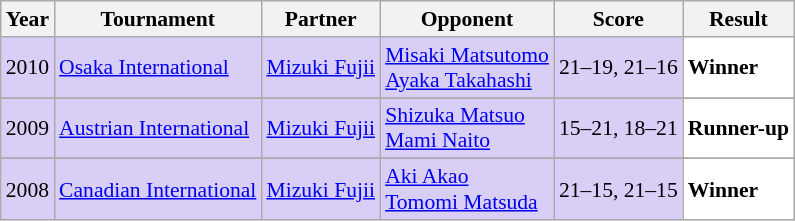<table class="sortable wikitable" style="font-size: 90%;">
<tr>
<th>Year</th>
<th>Tournament</th>
<th>Partner</th>
<th>Opponent</th>
<th>Score</th>
<th>Result</th>
</tr>
<tr style="background:#D8CEF6">
<td align="center">2010</td>
<td align="left"><a href='#'>Osaka International</a></td>
<td align="left"> <a href='#'>Mizuki Fujii</a></td>
<td align="left"> <a href='#'>Misaki Matsutomo</a> <br>  <a href='#'>Ayaka Takahashi</a></td>
<td align="left">21–19, 21–16</td>
<td style="text-align:left; background:white"> <strong>Winner</strong></td>
</tr>
<tr>
</tr>
<tr style="background:#D8CEF6">
<td align="center">2009</td>
<td align="left"><a href='#'>Austrian International</a></td>
<td align="left"> <a href='#'>Mizuki Fujii</a></td>
<td align="left"> <a href='#'>Shizuka Matsuo</a> <br>  <a href='#'>Mami Naito</a></td>
<td align="left">15–21, 18–21</td>
<td style="text-align:left; background:white"> <strong>Runner-up</strong></td>
</tr>
<tr>
</tr>
<tr style="background:#D8CEF6">
<td align="center">2008</td>
<td align="left"><a href='#'>Canadian International</a></td>
<td align="left"> <a href='#'>Mizuki Fujii</a></td>
<td align="left"> <a href='#'>Aki Akao</a> <br>  <a href='#'>Tomomi Matsuda</a></td>
<td align="left">21–15, 21–15</td>
<td style="text-align:left; background:white"> <strong>Winner</strong></td>
</tr>
</table>
